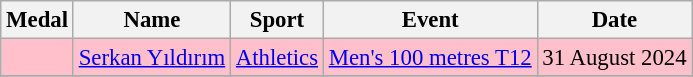<table class="wikitable sortable" style="font-size: 95%;">
<tr>
<th>Medal</th>
<th>Name</th>
<th>Sport</th>
<th>Event</th>
<th>Date</th>
</tr>
<tr bgcolor=pink>
<td></td>
<td><a href='#'>Serkan Yıldırım</a></td>
<td> <a href='#'>Athletics</a></td>
<td><a href='#'>Men's 100 metres T12</a></td>
<td>31 August 2024</td>
</tr>
<tr>
</tr>
</table>
